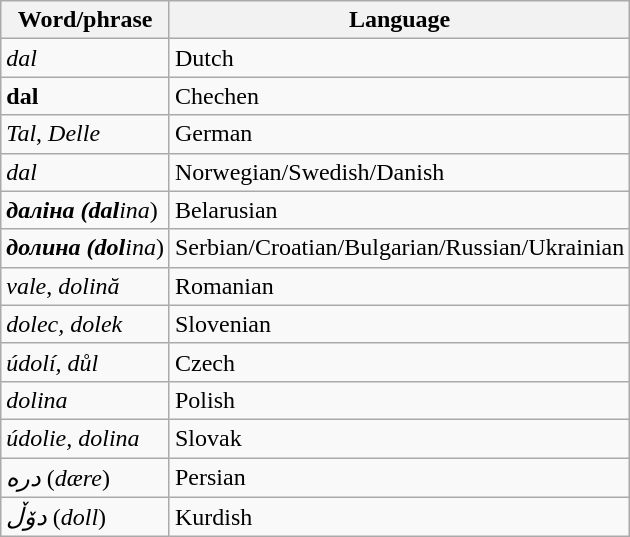<table class="wikitable">
<tr>
<th>Word/phrase</th>
<th>Language</th>
</tr>
<tr>
<td><em>dal</em></td>
<td>Dutch</td>
</tr>
<tr>
<td><strong>dal</strong></td>
<td>Chechen</td>
</tr>
<tr>
<td><em>Tal</em>, <em>Delle</em></td>
<td>German</td>
</tr>
<tr>
<td><em>dal</em></td>
<td>Norwegian/Swedish/Danish</td>
</tr>
<tr>
<td><strong><em>дал<strong>іна<em> (</em></strong>dal</strong>ina</em>)</td>
<td>Belarusian</td>
</tr>
<tr>
<td><strong><em>дол<strong>ина<em> (</em></strong>dol</strong>ina</em>)</td>
<td>Serbian/Croatian/Bulgarian/Russian/Ukrainian</td>
</tr>
<tr>
<td><em>vale</em>, <em>dolină</em></td>
<td>Romanian</td>
</tr>
<tr>
<td><em>dolec, dolek</em></td>
<td>Slovenian</td>
</tr>
<tr>
<td><em>údolí, důl</em></td>
<td>Czech</td>
</tr>
<tr>
<td><em>dolina</em></td>
<td>Polish</td>
</tr>
<tr>
<td><em>údolie, dolina</em></td>
<td>Slovak</td>
</tr>
<tr>
<td><em>دره</em> (<em>dære</em>)</td>
<td>Persian</td>
</tr>
<tr>
<td><em>دۆڵ</em> (<em>doll</em>)</td>
<td>Kurdish</td>
</tr>
</table>
